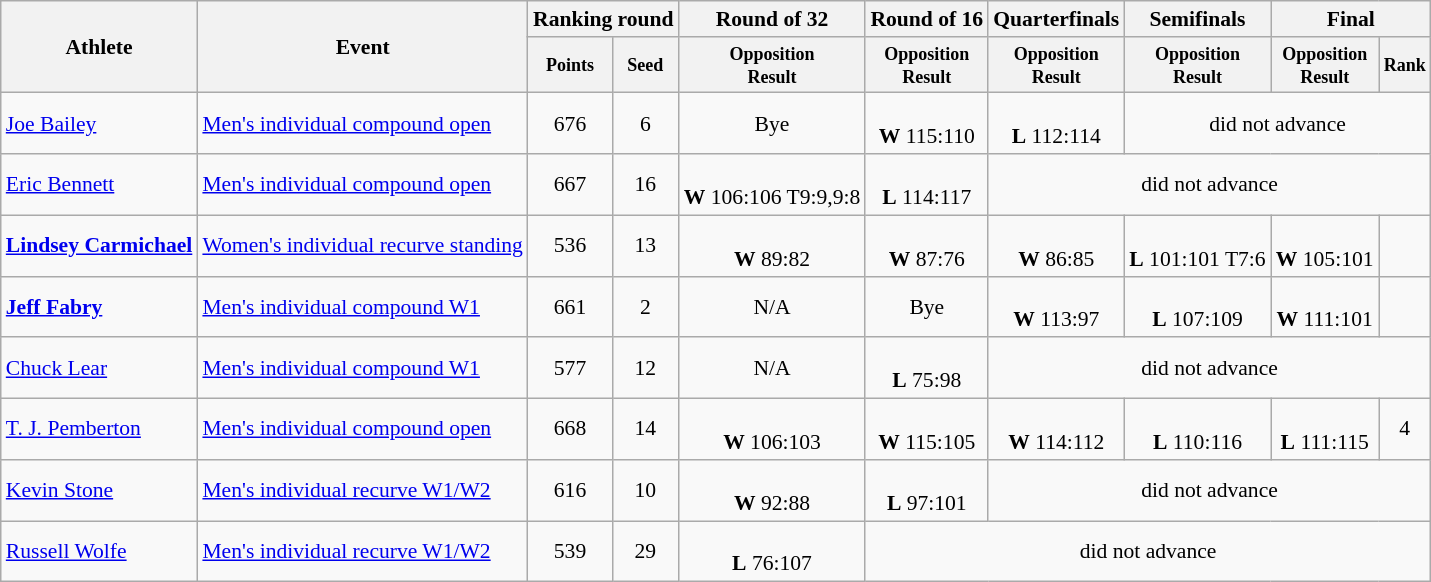<table class="wikitable" style="font-size:90%">
<tr>
<th rowspan="2">Athlete</th>
<th rowspan="2">Event</th>
<th colspan="2">Ranking round</th>
<th>Round of 32</th>
<th>Round of 16</th>
<th>Quarterfinals</th>
<th>Semifinals</th>
<th colspan="2">Final</th>
</tr>
<tr>
<th style="line-height:1em"><small>Points</small></th>
<th style="line-height:1em"><small>Seed</small></th>
<th style="line-height:1em"><small>Opposition<br>Result</small></th>
<th style="line-height:1em"><small>Opposition<br>Result</small></th>
<th style="line-height:1em"><small>Opposition<br>Result</small></th>
<th style="line-height:1em"><small>Opposition<br>Result</small></th>
<th style="line-height:1em"><small>Opposition<br>Result</small></th>
<th style="line-height:1em"><small>Rank</small></th>
</tr>
<tr>
<td><a href='#'>Joe Bailey</a></td>
<td><a href='#'>Men's individual compound open</a></td>
<td align=center>676</td>
<td align=center>6</td>
<td align=center>Bye</td>
<td align=center><br><strong>W</strong> 115:110</td>
<td align=center><br><strong>L</strong> 112:114</td>
<td align=center colspan="3">did not advance</td>
</tr>
<tr>
<td><a href='#'>Eric Bennett</a></td>
<td><a href='#'>Men's individual compound open</a></td>
<td align=center>667</td>
<td align=center>16</td>
<td align=center><br><strong>W</strong> 106:106 T9:9,9:8</td>
<td align=center><br><strong>L</strong> 114:117</td>
<td align=center colspan="4">did not advance</td>
</tr>
<tr>
<td><strong><a href='#'>Lindsey Carmichael</a></strong></td>
<td><a href='#'>Women's individual recurve standing</a></td>
<td align=center>536</td>
<td align=center>13</td>
<td align=center><br><strong>W</strong> 89:82</td>
<td align=center><br><strong>W</strong> 87:76</td>
<td align=center><br><strong>W</strong> 86:85</td>
<td align=center><br><strong>L</strong> 101:101 T7:6</td>
<td align=center><br><strong>W</strong> 105:101</td>
<td align=center></td>
</tr>
<tr>
<td><strong><a href='#'>Jeff Fabry</a></strong></td>
<td><a href='#'>Men's individual compound W1</a></td>
<td align=center>661</td>
<td align=center>2</td>
<td align=center>N/A</td>
<td align=center>Bye</td>
<td align=center><br><strong>W</strong> 113:97 </td>
<td align=center><br><strong>L</strong> 107:109</td>
<td align=center><br><strong>W</strong> 111:101</td>
<td align=center></td>
</tr>
<tr>
<td><a href='#'>Chuck Lear</a></td>
<td><a href='#'>Men's individual compound W1</a></td>
<td align=center>577</td>
<td align=center>12</td>
<td align=center>N/A</td>
<td align=center><br><strong>L</strong> 75:98</td>
<td align=center colspan="4">did not advance</td>
</tr>
<tr>
<td><a href='#'>T. J. Pemberton</a></td>
<td><a href='#'>Men's individual compound open</a></td>
<td align=center>668</td>
<td align=center>14</td>
<td align=center><br><strong>W</strong> 106:103</td>
<td align=center><br><strong>W</strong> 115:105</td>
<td align=center><br><strong>W</strong> 114:112</td>
<td align=center><br><strong>L</strong> 110:116</td>
<td align=center><br><strong>L</strong> 111:115</td>
<td align=center>4</td>
</tr>
<tr>
<td><a href='#'>Kevin Stone</a></td>
<td><a href='#'>Men's individual recurve W1/W2</a></td>
<td align=center>616</td>
<td align=center>10</td>
<td align=center><br><strong>W</strong> 92:88</td>
<td align=center><br><strong>L</strong> 97:101</td>
<td align=center colspan="4">did not advance</td>
</tr>
<tr>
<td><a href='#'>Russell Wolfe</a></td>
<td><a href='#'>Men's individual recurve W1/W2</a></td>
<td align=center>539</td>
<td align=center>29</td>
<td align=center><br><strong>L</strong> 76:107</td>
<td align=center colspan="5">did not advance</td>
</tr>
</table>
